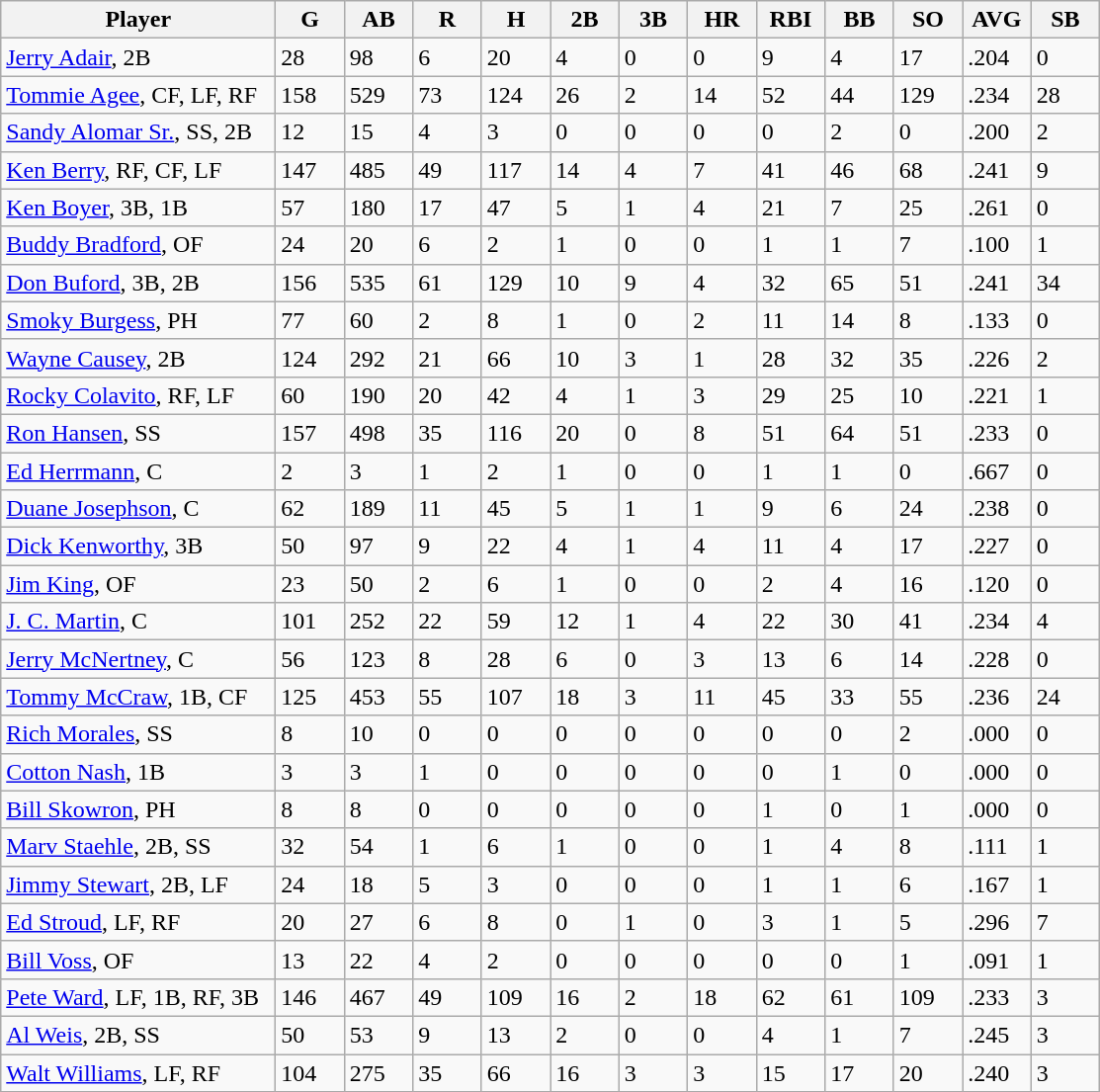<table class="wikitable sortable">
<tr>
<th width="24%">Player</th>
<th width="6%">G</th>
<th width="6%">AB</th>
<th width="6%">R</th>
<th width="6%">H</th>
<th width="6%">2B</th>
<th width="6%">3B</th>
<th width="6%">HR</th>
<th width="6%">RBI</th>
<th width="6%">BB</th>
<th width="6%">SO</th>
<th width="6%">AVG</th>
<th width="6%">SB</th>
</tr>
<tr>
<td><a href='#'>Jerry Adair</a>, 2B</td>
<td>28</td>
<td>98</td>
<td>6</td>
<td>20</td>
<td>4</td>
<td>0</td>
<td>0</td>
<td>9</td>
<td>4</td>
<td>17</td>
<td>.204</td>
<td>0</td>
</tr>
<tr>
<td><a href='#'>Tommie Agee</a>, CF, LF, RF</td>
<td>158</td>
<td>529</td>
<td>73</td>
<td>124</td>
<td>26</td>
<td>2</td>
<td>14</td>
<td>52</td>
<td>44</td>
<td>129</td>
<td>.234</td>
<td>28</td>
</tr>
<tr>
<td><a href='#'>Sandy Alomar Sr.</a>, SS, 2B</td>
<td>12</td>
<td>15</td>
<td>4</td>
<td>3</td>
<td>0</td>
<td>0</td>
<td>0</td>
<td>0</td>
<td>2</td>
<td>0</td>
<td>.200</td>
<td>2</td>
</tr>
<tr>
<td><a href='#'>Ken Berry</a>, RF, CF, LF</td>
<td>147</td>
<td>485</td>
<td>49</td>
<td>117</td>
<td>14</td>
<td>4</td>
<td>7</td>
<td>41</td>
<td>46</td>
<td>68</td>
<td>.241</td>
<td>9</td>
</tr>
<tr>
<td><a href='#'>Ken Boyer</a>, 3B, 1B</td>
<td>57</td>
<td>180</td>
<td>17</td>
<td>47</td>
<td>5</td>
<td>1</td>
<td>4</td>
<td>21</td>
<td>7</td>
<td>25</td>
<td>.261</td>
<td>0</td>
</tr>
<tr>
<td><a href='#'>Buddy Bradford</a>, OF</td>
<td>24</td>
<td>20</td>
<td>6</td>
<td>2</td>
<td>1</td>
<td>0</td>
<td>0</td>
<td>1</td>
<td>1</td>
<td>7</td>
<td>.100</td>
<td>1</td>
</tr>
<tr>
<td><a href='#'>Don Buford</a>, 3B, 2B</td>
<td>156</td>
<td>535</td>
<td>61</td>
<td>129</td>
<td>10</td>
<td>9</td>
<td>4</td>
<td>32</td>
<td>65</td>
<td>51</td>
<td>.241</td>
<td>34</td>
</tr>
<tr>
<td><a href='#'>Smoky Burgess</a>, PH</td>
<td>77</td>
<td>60</td>
<td>2</td>
<td>8</td>
<td>1</td>
<td>0</td>
<td>2</td>
<td>11</td>
<td>14</td>
<td>8</td>
<td>.133</td>
<td>0</td>
</tr>
<tr>
<td><a href='#'>Wayne Causey</a>, 2B</td>
<td>124</td>
<td>292</td>
<td>21</td>
<td>66</td>
<td>10</td>
<td>3</td>
<td>1</td>
<td>28</td>
<td>32</td>
<td>35</td>
<td>.226</td>
<td>2</td>
</tr>
<tr>
<td><a href='#'>Rocky Colavito</a>, RF, LF</td>
<td>60</td>
<td>190</td>
<td>20</td>
<td>42</td>
<td>4</td>
<td>1</td>
<td>3</td>
<td>29</td>
<td>25</td>
<td>10</td>
<td>.221</td>
<td>1</td>
</tr>
<tr>
<td><a href='#'>Ron Hansen</a>, SS</td>
<td>157</td>
<td>498</td>
<td>35</td>
<td>116</td>
<td>20</td>
<td>0</td>
<td>8</td>
<td>51</td>
<td>64</td>
<td>51</td>
<td>.233</td>
<td>0</td>
</tr>
<tr>
<td><a href='#'>Ed Herrmann</a>, C</td>
<td>2</td>
<td>3</td>
<td>1</td>
<td>2</td>
<td>1</td>
<td>0</td>
<td>0</td>
<td>1</td>
<td>1</td>
<td>0</td>
<td>.667</td>
<td>0</td>
</tr>
<tr>
<td><a href='#'>Duane Josephson</a>, C</td>
<td>62</td>
<td>189</td>
<td>11</td>
<td>45</td>
<td>5</td>
<td>1</td>
<td>1</td>
<td>9</td>
<td>6</td>
<td>24</td>
<td>.238</td>
<td>0</td>
</tr>
<tr>
<td><a href='#'>Dick Kenworthy</a>, 3B</td>
<td>50</td>
<td>97</td>
<td>9</td>
<td>22</td>
<td>4</td>
<td>1</td>
<td>4</td>
<td>11</td>
<td>4</td>
<td>17</td>
<td>.227</td>
<td>0</td>
</tr>
<tr>
<td><a href='#'>Jim King</a>, OF</td>
<td>23</td>
<td>50</td>
<td>2</td>
<td>6</td>
<td>1</td>
<td>0</td>
<td>0</td>
<td>2</td>
<td>4</td>
<td>16</td>
<td>.120</td>
<td>0</td>
</tr>
<tr>
<td><a href='#'>J. C. Martin</a>, C</td>
<td>101</td>
<td>252</td>
<td>22</td>
<td>59</td>
<td>12</td>
<td>1</td>
<td>4</td>
<td>22</td>
<td>30</td>
<td>41</td>
<td>.234</td>
<td>4</td>
</tr>
<tr>
<td><a href='#'>Jerry McNertney</a>, C</td>
<td>56</td>
<td>123</td>
<td>8</td>
<td>28</td>
<td>6</td>
<td>0</td>
<td>3</td>
<td>13</td>
<td>6</td>
<td>14</td>
<td>.228</td>
<td>0</td>
</tr>
<tr>
<td><a href='#'>Tommy McCraw</a>, 1B, CF</td>
<td>125</td>
<td>453</td>
<td>55</td>
<td>107</td>
<td>18</td>
<td>3</td>
<td>11</td>
<td>45</td>
<td>33</td>
<td>55</td>
<td>.236</td>
<td>24</td>
</tr>
<tr>
<td><a href='#'>Rich Morales</a>, SS</td>
<td>8</td>
<td>10</td>
<td>0</td>
<td>0</td>
<td>0</td>
<td>0</td>
<td>0</td>
<td>0</td>
<td>0</td>
<td>2</td>
<td>.000</td>
<td>0</td>
</tr>
<tr>
<td><a href='#'>Cotton Nash</a>, 1B</td>
<td>3</td>
<td>3</td>
<td>1</td>
<td>0</td>
<td>0</td>
<td>0</td>
<td>0</td>
<td>0</td>
<td>1</td>
<td>0</td>
<td>.000</td>
<td>0</td>
</tr>
<tr>
<td><a href='#'>Bill Skowron</a>, PH</td>
<td>8</td>
<td>8</td>
<td>0</td>
<td>0</td>
<td>0</td>
<td>0</td>
<td>0</td>
<td>1</td>
<td>0</td>
<td>1</td>
<td>.000</td>
<td>0</td>
</tr>
<tr>
<td><a href='#'>Marv Staehle</a>, 2B, SS</td>
<td>32</td>
<td>54</td>
<td>1</td>
<td>6</td>
<td>1</td>
<td>0</td>
<td>0</td>
<td>1</td>
<td>4</td>
<td>8</td>
<td>.111</td>
<td>1</td>
</tr>
<tr>
<td><a href='#'>Jimmy Stewart</a>, 2B, LF</td>
<td>24</td>
<td>18</td>
<td>5</td>
<td>3</td>
<td>0</td>
<td>0</td>
<td>0</td>
<td>1</td>
<td>1</td>
<td>6</td>
<td>.167</td>
<td>1</td>
</tr>
<tr>
<td><a href='#'>Ed Stroud</a>, LF, RF</td>
<td>20</td>
<td>27</td>
<td>6</td>
<td>8</td>
<td>0</td>
<td>1</td>
<td>0</td>
<td>3</td>
<td>1</td>
<td>5</td>
<td>.296</td>
<td>7</td>
</tr>
<tr>
<td><a href='#'>Bill Voss</a>, OF</td>
<td>13</td>
<td>22</td>
<td>4</td>
<td>2</td>
<td>0</td>
<td>0</td>
<td>0</td>
<td>0</td>
<td>0</td>
<td>1</td>
<td>.091</td>
<td>1</td>
</tr>
<tr>
<td><a href='#'>Pete Ward</a>, LF, 1B, RF, 3B</td>
<td>146</td>
<td>467</td>
<td>49</td>
<td>109</td>
<td>16</td>
<td>2</td>
<td>18</td>
<td>62</td>
<td>61</td>
<td>109</td>
<td>.233</td>
<td>3</td>
</tr>
<tr>
<td><a href='#'>Al Weis</a>, 2B, SS</td>
<td>50</td>
<td>53</td>
<td>9</td>
<td>13</td>
<td>2</td>
<td>0</td>
<td>0</td>
<td>4</td>
<td>1</td>
<td>7</td>
<td>.245</td>
<td>3</td>
</tr>
<tr>
<td><a href='#'>Walt Williams</a>, LF, RF</td>
<td>104</td>
<td>275</td>
<td>35</td>
<td>66</td>
<td>16</td>
<td>3</td>
<td>3</td>
<td>15</td>
<td>17</td>
<td>20</td>
<td>.240</td>
<td>3</td>
</tr>
<tr>
</tr>
</table>
